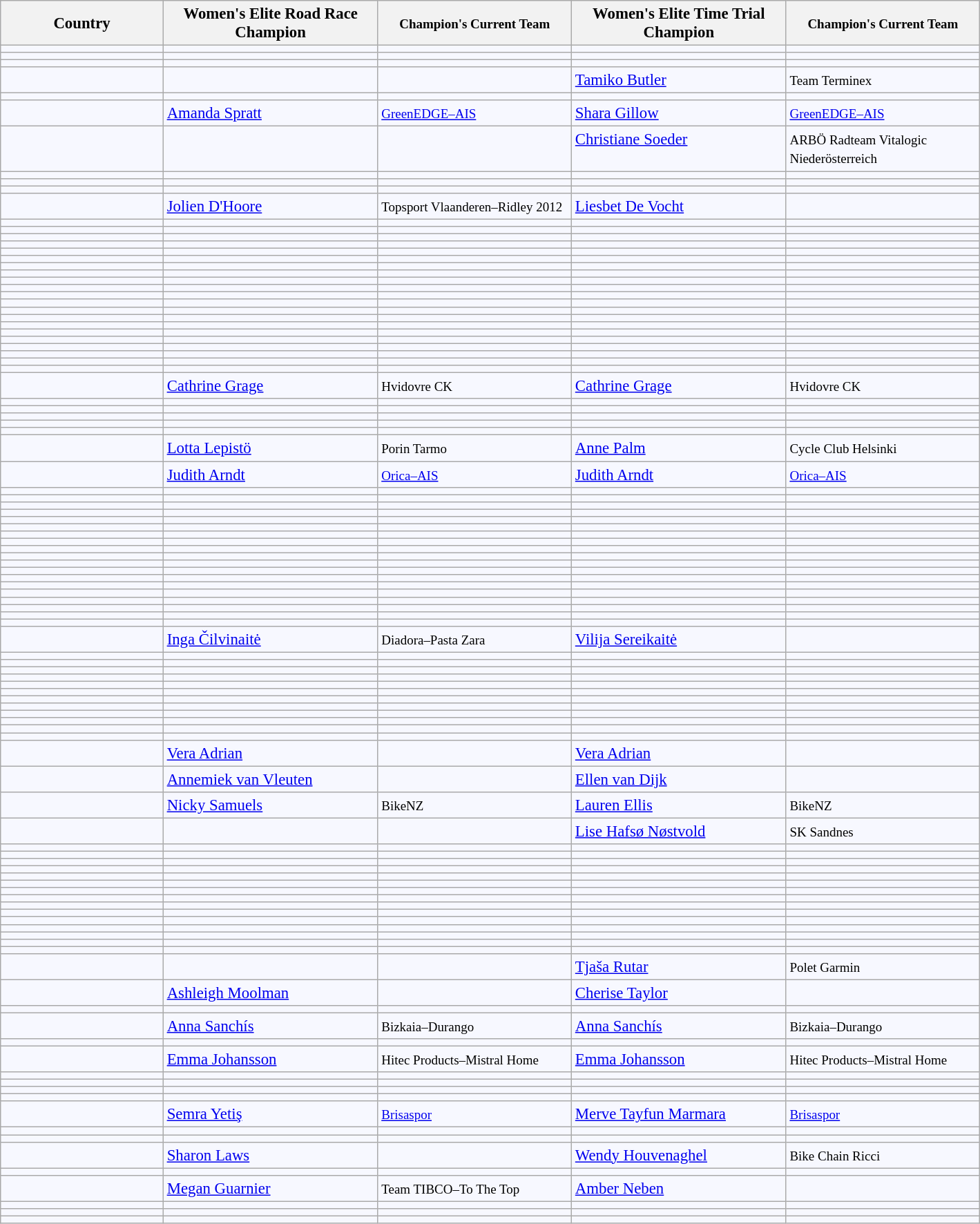<table class="wikitable sortable"  style="background:#f7f8ff; font-size:95%;">
<tr>
<th style="width:150px;">Country</th>
<th style="width:200px;">Women's Elite Road Race Champion</th>
<th style="width:180px;"><small>Champion's Current Team</small></th>
<th style="width:200px;">Women's Elite Time Trial Champion</th>
<th style="width:180px;"><small>Champion's Current Team</small></th>
</tr>
<tr style="text-align:left; vertical-align:top;">
<td></td>
<td></td>
<td></td>
<td></td>
<td></td>
</tr>
<tr style="text-align:left; vertical-align:top;">
<td></td>
<td></td>
<td></td>
<td></td>
<td></td>
</tr>
<tr style="text-align:left; vertical-align:top;">
<td></td>
<td></td>
<td></td>
<td></td>
<td></td>
</tr>
<tr style="text-align:left; vertical-align:top;">
<td></td>
<td></td>
<td></td>
<td><a href='#'>Tamiko Butler</a></td>
<td><small>Team Terminex</small></td>
</tr>
<tr style="text-align:left; vertical-align:top;">
<td></td>
<td></td>
<td></td>
<td></td>
<td></td>
</tr>
<tr style="text-align:left; vertical-align:top;">
<td></td>
<td><a href='#'>Amanda Spratt</a></td>
<td><small><a href='#'>GreenEDGE–AIS</a></small></td>
<td><a href='#'>Shara Gillow</a></td>
<td><small><a href='#'>GreenEDGE–AIS</a></small></td>
</tr>
<tr style="text-align:left; vertical-align:top;">
<td></td>
<td></td>
<td></td>
<td><a href='#'>Christiane Soeder</a></td>
<td><small>ARBÖ Radteam Vitalogic Niederösterreich</small></td>
</tr>
<tr style="text-align:left; vertical-align:top;">
<td></td>
<td></td>
<td></td>
<td></td>
<td></td>
</tr>
<tr style="text-align:left; vertical-align:top;">
<td></td>
<td></td>
<td></td>
<td></td>
<td></td>
</tr>
<tr style="text-align:left; vertical-align:top;">
<td></td>
<td></td>
<td></td>
<td></td>
<td></td>
</tr>
<tr style="text-align:left; vertical-align:top;">
<td></td>
<td><a href='#'>Jolien D'Hoore</a></td>
<td><small>Topsport Vlaanderen–Ridley 2012</small></td>
<td><a href='#'>Liesbet De Vocht</a></td>
<td><small></small></td>
</tr>
<tr style="text-align:left; vertical-align:top;">
<td></td>
<td></td>
<td></td>
<td></td>
<td></td>
</tr>
<tr style="text-align:left; vertical-align:top;">
<td></td>
<td></td>
<td></td>
<td></td>
<td></td>
</tr>
<tr style="text-align:left; vertical-align:top;">
<td></td>
<td></td>
<td></td>
<td></td>
<td></td>
</tr>
<tr style="text-align:left; vertical-align:top;">
<td></td>
<td></td>
<td></td>
<td></td>
<td></td>
</tr>
<tr style="text-align:left; vertical-align:top;">
<td></td>
<td></td>
<td></td>
<td></td>
<td></td>
</tr>
<tr style="text-align:left; vertical-align:top;">
<td></td>
<td></td>
<td></td>
<td></td>
<td></td>
</tr>
<tr style="text-align:left; vertical-align:top;">
<td></td>
<td></td>
<td></td>
<td></td>
<td></td>
</tr>
<tr style="text-align:left; vertical-align:top;">
<td></td>
<td></td>
<td></td>
<td></td>
<td></td>
</tr>
<tr style="text-align:left; vertical-align:top;">
<td></td>
<td></td>
<td></td>
<td></td>
<td></td>
</tr>
<tr style="text-align:left; vertical-align:top;">
<td></td>
<td></td>
<td></td>
<td></td>
<td></td>
</tr>
<tr style="text-align:left; vertical-align:top;">
<td></td>
<td></td>
<td></td>
<td></td>
<td></td>
</tr>
<tr style="text-align:left; vertical-align:top;">
<td></td>
<td></td>
<td></td>
<td></td>
<td></td>
</tr>
<tr style="text-align:left; vertical-align:top;">
<td></td>
<td></td>
<td></td>
<td></td>
<td></td>
</tr>
<tr style="text-align:left; vertical-align:top;">
<td></td>
<td></td>
<td></td>
<td></td>
<td></td>
</tr>
<tr style="text-align:left; vertical-align:top;">
<td></td>
<td></td>
<td></td>
<td></td>
<td></td>
</tr>
<tr style="text-align:left; vertical-align:top;">
<td></td>
<td></td>
<td></td>
<td></td>
<td></td>
</tr>
<tr style="text-align:left; vertical-align:top;">
<td></td>
<td></td>
<td></td>
<td></td>
<td></td>
</tr>
<tr style="text-align:left; vertical-align:top;">
<td></td>
<td></td>
<td></td>
<td></td>
<td></td>
</tr>
<tr style="text-align:left; vertical-align:top;">
<td></td>
<td></td>
<td></td>
<td></td>
<td></td>
</tr>
<tr style="text-align:left; vertical-align:top;">
<td></td>
<td></td>
<td></td>
<td></td>
<td></td>
</tr>
<tr style="text-align:left; vertical-align:top;">
<td></td>
<td></td>
<td></td>
<td></td>
<td></td>
</tr>
<tr style="text-align:left; vertical-align:top;">
<td></td>
<td><a href='#'>Cathrine Grage</a></td>
<td><small>Hvidovre CK</small></td>
<td><a href='#'>Cathrine Grage</a></td>
<td><small>Hvidovre CK</small></td>
</tr>
<tr style="text-align:left; vertical-align:top;">
<td></td>
<td></td>
<td></td>
<td></td>
<td></td>
</tr>
<tr style="text-align:left; vertical-align:top;">
<td></td>
<td></td>
<td></td>
<td></td>
<td></td>
</tr>
<tr style="text-align:left; vertical-align:top;">
<td></td>
<td></td>
<td></td>
<td></td>
<td></td>
</tr>
<tr style="text-align:left; vertical-align:top;">
<td></td>
<td></td>
<td></td>
<td></td>
<td></td>
</tr>
<tr style="text-align:left; vertical-align:top;">
<td></td>
<td></td>
<td></td>
<td></td>
<td></td>
</tr>
<tr style="text-align:left; vertical-align:top;">
<td></td>
<td><a href='#'>Lotta Lepistö</a></td>
<td><small>Porin Tarmo</small></td>
<td><a href='#'>Anne Palm</a></td>
<td><small>Cycle Club Helsinki</small></td>
</tr>
<tr style="text-align:left; vertical-align:top;">
<td></td>
<td><a href='#'>Judith Arndt</a></td>
<td><small><a href='#'>Orica–AIS</a></small></td>
<td><a href='#'>Judith Arndt</a></td>
<td><small><a href='#'>Orica–AIS</a></small></td>
</tr>
<tr style="text-align:left; vertical-align:top;">
<td></td>
<td></td>
<td></td>
<td></td>
<td></td>
</tr>
<tr style="text-align:left; vertical-align:top;">
<td></td>
<td></td>
<td></td>
<td></td>
<td></td>
</tr>
<tr style="text-align:left; vertical-align:top;">
<td></td>
<td></td>
<td></td>
<td></td>
<td></td>
</tr>
<tr style="text-align:left; vertical-align:top;">
<td></td>
<td></td>
<td></td>
<td></td>
<td></td>
</tr>
<tr style="text-align:left; vertical-align:top;">
<td></td>
<td></td>
<td></td>
<td></td>
<td></td>
</tr>
<tr style="text-align:left; vertical-align:top;">
<td></td>
<td></td>
<td></td>
<td></td>
<td></td>
</tr>
<tr style="text-align:left; vertical-align:top;">
<td></td>
<td></td>
<td></td>
<td></td>
<td></td>
</tr>
<tr style="text-align:left; vertical-align:top;">
<td></td>
<td></td>
<td></td>
<td></td>
<td></td>
</tr>
<tr style="text-align:left; vertical-align:top;">
<td></td>
<td></td>
<td></td>
<td></td>
<td></td>
</tr>
<tr style="text-align:left; vertical-align:top;">
<td></td>
<td></td>
<td></td>
<td></td>
<td></td>
</tr>
<tr style="text-align:left; vertical-align:top;">
<td></td>
<td></td>
<td></td>
<td></td>
<td></td>
</tr>
<tr style="text-align:left; vertical-align:top;">
<td></td>
<td></td>
<td></td>
<td></td>
<td></td>
</tr>
<tr style="text-align:left; vertical-align:top;">
<td></td>
<td></td>
<td></td>
<td></td>
<td></td>
</tr>
<tr style="text-align:left; vertical-align:top;">
<td></td>
<td></td>
<td></td>
<td></td>
<td></td>
</tr>
<tr style="text-align:left; vertical-align:top;">
<td></td>
<td></td>
<td></td>
<td></td>
<td></td>
</tr>
<tr style="text-align:left; vertical-align:top;">
<td></td>
<td></td>
<td></td>
<td></td>
<td></td>
</tr>
<tr style="text-align:left; vertical-align:top;">
<td></td>
<td></td>
<td></td>
<td></td>
<td></td>
</tr>
<tr style="text-align:left; vertical-align:top;">
<td></td>
<td></td>
<td></td>
<td></td>
<td></td>
</tr>
<tr style="text-align:left; vertical-align:top;">
<td></td>
<td></td>
<td></td>
<td></td>
<td></td>
</tr>
<tr style="text-align:left; vertical-align:top;">
<td></td>
<td><a href='#'>Inga Čilvinaitė</a></td>
<td><small>Diadora–Pasta Zara</small></td>
<td><a href='#'>Vilija Sereikaitė</a></td>
<td></td>
</tr>
<tr style="text-align:left; vertical-align:top;">
<td></td>
<td></td>
<td></td>
<td></td>
<td></td>
</tr>
<tr style="text-align:left; vertical-align:top;">
<td></td>
<td></td>
<td></td>
<td></td>
<td></td>
</tr>
<tr style="text-align:left; vertical-align:top;">
<td></td>
<td></td>
<td></td>
<td></td>
<td></td>
</tr>
<tr style="text-align:left; vertical-align:top;">
<td></td>
<td></td>
<td></td>
<td></td>
<td></td>
</tr>
<tr style="text-align:left; vertical-align:top;">
<td></td>
<td></td>
<td></td>
<td></td>
<td></td>
</tr>
<tr style="text-align:left; vertical-align:top;">
<td></td>
<td></td>
<td></td>
<td></td>
<td></td>
</tr>
<tr style="text-align:left; vertical-align:top;">
<td></td>
<td></td>
<td></td>
<td></td>
<td></td>
</tr>
<tr style="text-align:left; vertical-align:top;">
<td></td>
<td></td>
<td></td>
<td></td>
<td></td>
</tr>
<tr style="text-align:left; vertical-align:top;">
<td></td>
<td></td>
<td></td>
<td></td>
<td></td>
</tr>
<tr style="text-align:left; vertical-align:top;">
<td></td>
<td></td>
<td></td>
<td></td>
<td></td>
</tr>
<tr style="text-align:left; vertical-align:top;">
<td></td>
<td></td>
<td></td>
<td></td>
<td></td>
</tr>
<tr style="text-align:left; vertical-align:top;">
<td></td>
<td></td>
<td></td>
<td></td>
<td></td>
</tr>
<tr style="text-align:left; vertical-align:top;">
<td></td>
<td><a href='#'>Vera Adrian</a></td>
<td></td>
<td><a href='#'>Vera Adrian</a></td>
<td></td>
</tr>
<tr style="text-align:left; vertical-align:top;">
<td></td>
<td><a href='#'>Annemiek van Vleuten</a></td>
<td><small></small></td>
<td><a href='#'>Ellen van Dijk</a><br></td>
<td><small></small></td>
</tr>
<tr style="text-align:left; vertical-align:top;">
<td></td>
<td><a href='#'>Nicky Samuels</a></td>
<td><small>BikeNZ</small></td>
<td><a href='#'>Lauren Ellis</a></td>
<td><small>BikeNZ</small></td>
</tr>
<tr style="text-align:left; vertical-align:top;">
<td></td>
<td></td>
<td></td>
<td><a href='#'>Lise Hafsø Nøstvold</a></td>
<td><small>SK Sandnes</small></td>
</tr>
<tr style="text-align:left; vertical-align:top;">
<td></td>
<td></td>
<td></td>
<td></td>
<td></td>
</tr>
<tr style="text-align:left; vertical-align:top;">
<td></td>
<td></td>
<td></td>
<td></td>
<td></td>
</tr>
<tr style="text-align:left; vertical-align:top;">
<td></td>
<td></td>
<td></td>
<td></td>
<td></td>
</tr>
<tr style="text-align:left; vertical-align:top;">
<td></td>
<td></td>
<td></td>
<td></td>
<td></td>
</tr>
<tr style="text-align:left; vertical-align:top;">
<td></td>
<td></td>
<td></td>
<td></td>
<td></td>
</tr>
<tr style="text-align:left; vertical-align:top;">
<td></td>
<td></td>
<td></td>
<td></td>
<td></td>
</tr>
<tr style="text-align:left; vertical-align:top;">
<td></td>
<td></td>
<td></td>
<td></td>
<td></td>
</tr>
<tr style="text-align:left; vertical-align:top;">
<td></td>
<td></td>
<td></td>
<td></td>
<td></td>
</tr>
<tr style="text-align:left; vertical-align:top;">
<td></td>
<td></td>
<td></td>
<td></td>
<td></td>
</tr>
<tr style="text-align:left; vertical-align:top;">
<td></td>
<td></td>
<td></td>
<td></td>
<td></td>
</tr>
<tr style="text-align:left; vertical-align:top;">
<td></td>
<td></td>
<td></td>
<td></td>
<td></td>
</tr>
<tr style="text-align:left; vertical-align:top;">
<td></td>
<td></td>
<td></td>
<td></td>
<td></td>
</tr>
<tr style="text-align:left; vertical-align:top;">
<td></td>
<td></td>
<td></td>
<td></td>
<td></td>
</tr>
<tr style="text-align:left; vertical-align:top;">
<td></td>
<td></td>
<td></td>
<td></td>
<td></td>
</tr>
<tr style="text-align:left; vertical-align:top;">
<td></td>
<td></td>
<td></td>
<td></td>
<td></td>
</tr>
<tr style="text-align:left; vertical-align:top;">
<td></td>
<td></td>
<td></td>
<td><a href='#'>Tjaša Rutar</a></td>
<td><small>Polet Garmin</small></td>
</tr>
<tr style="text-align:left; vertical-align:top;">
<td></td>
<td><a href='#'>Ashleigh Moolman</a></td>
<td><small></small></td>
<td><a href='#'>Cherise Taylor</a></td>
<td><small></small></td>
</tr>
<tr style="text-align:left; vertical-align:top;">
<td></td>
<td></td>
<td></td>
<td></td>
<td></td>
</tr>
<tr style="text-align:left; vertical-align:top;">
<td></td>
<td><a href='#'>Anna Sanchís</a></td>
<td><small>Bizkaia–Durango</small></td>
<td><a href='#'>Anna Sanchís</a></td>
<td><small>Bizkaia–Durango</small></td>
</tr>
<tr style="text-align:left; vertical-align:top;">
<td></td>
<td></td>
<td></td>
<td></td>
<td></td>
</tr>
<tr style="text-align:left; vertical-align:top;">
<td></td>
<td><a href='#'>Emma Johansson</a></td>
<td><small>Hitec Products–Mistral Home</small></td>
<td><a href='#'>Emma Johansson</a></td>
<td><small>Hitec Products–Mistral Home</small></td>
</tr>
<tr style="text-align:left; vertical-align:top;">
<td></td>
<td></td>
<td></td>
<td></td>
<td></td>
</tr>
<tr style="text-align:left; vertical-align:top;">
<td></td>
<td></td>
<td></td>
<td></td>
<td></td>
</tr>
<tr style="text-align:left; vertical-align:top;">
<td></td>
<td></td>
<td></td>
<td></td>
<td></td>
</tr>
<tr style="text-align:left; vertical-align:top;">
<td></td>
<td></td>
<td></td>
<td></td>
<td></td>
</tr>
<tr style="text-align:left; vertical-align:top;">
<td></td>
<td><a href='#'>Semra Yetiş</a></td>
<td><small><a href='#'>Brisaspor</a></small></td>
<td><a href='#'>Merve Tayfun Marmara</a></td>
<td><small><a href='#'>Brisaspor</a></small></td>
</tr>
<tr style="text-align:left; vertical-align:top;">
<td></td>
<td></td>
<td></td>
<td></td>
<td></td>
</tr>
<tr style="text-align:left; vertical-align:top;">
<td></td>
<td></td>
<td></td>
<td></td>
<td></td>
</tr>
<tr style="text-align:left; vertical-align:top;">
<td></td>
<td><a href='#'>Sharon Laws</a></td>
<td><small></small></td>
<td><a href='#'>Wendy Houvenaghel</a></td>
<td><small>Bike Chain Ricci</small></td>
</tr>
<tr style="text-align:left; vertical-align:top;">
<td></td>
<td></td>
<td></td>
<td></td>
<td></td>
</tr>
<tr style="text-align:left; vertical-align:top;">
<td></td>
<td><a href='#'>Megan Guarnier</a></td>
<td><small>Team TIBCO–To The Top</small></td>
<td><a href='#'>Amber Neben</a></td>
<td><small></small></td>
</tr>
<tr style="text-align:left; vertical-align:top;">
<td></td>
<td></td>
<td></td>
<td></td>
<td></td>
</tr>
<tr style="text-align:left; vertical-align:top;">
<td></td>
<td></td>
<td></td>
<td></td>
<td></td>
</tr>
<tr style="text-align:left; vertical-align:top;">
<td></td>
<td></td>
<td></td>
<td></td>
<td></td>
</tr>
</table>
